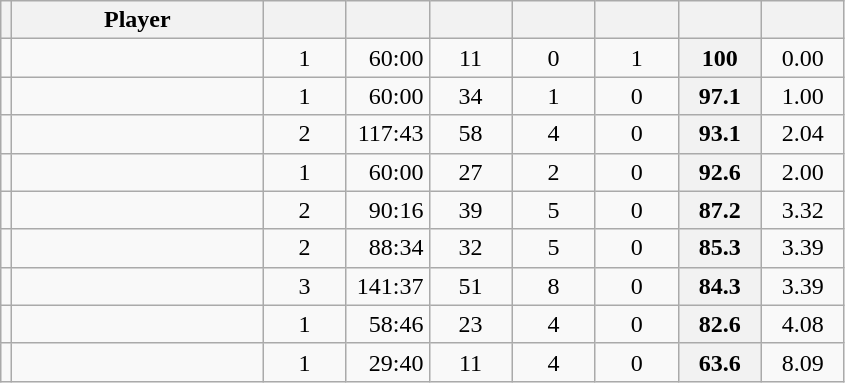<table class="wikitable sortable" style="text-align: center">
<tr>
<th></th>
<th style="width: 10em;">Player</th>
<th style="width: 3em;"> </th>
<th style="width: 3em;"> </th>
<th style="width: 3em;"></th>
<th style="width: 3em;"> </th>
<th style="width: 3em;"> </th>
<th style="width: 3em;"></th>
<th style="width: 3em;"></th>
</tr>
<tr>
<td></td>
<td align="left"></td>
<td>1</td>
<td align="right">60:00</td>
<td>11</td>
<td>0</td>
<td>1</td>
<th>100</th>
<td>0.00</td>
</tr>
<tr>
<td></td>
<td align="left"></td>
<td>1</td>
<td align="right">60:00</td>
<td>34</td>
<td>1</td>
<td>0</td>
<th>97.1</th>
<td>1.00</td>
</tr>
<tr>
<td></td>
<td align="left"></td>
<td>2</td>
<td align="right">117:43</td>
<td>58</td>
<td>4</td>
<td>0</td>
<th>93.1</th>
<td>2.04</td>
</tr>
<tr>
<td></td>
<td align="left"></td>
<td>1</td>
<td align="right">60:00</td>
<td>27</td>
<td>2</td>
<td>0</td>
<th>92.6</th>
<td>2.00</td>
</tr>
<tr>
<td></td>
<td align="left"></td>
<td>2</td>
<td align="right">90:16</td>
<td>39</td>
<td>5</td>
<td>0</td>
<th>87.2</th>
<td>3.32</td>
</tr>
<tr>
<td></td>
<td align="left"></td>
<td>2</td>
<td align="right">88:34</td>
<td>32</td>
<td>5</td>
<td>0</td>
<th>85.3</th>
<td>3.39</td>
</tr>
<tr>
<td></td>
<td align="left"></td>
<td>3</td>
<td align="right">141:37</td>
<td>51</td>
<td>8</td>
<td>0</td>
<th>84.3</th>
<td>3.39</td>
</tr>
<tr>
<td></td>
<td align="left"></td>
<td>1</td>
<td align="right">58:46</td>
<td>23</td>
<td>4</td>
<td>0</td>
<th>82.6</th>
<td>4.08</td>
</tr>
<tr>
<td></td>
<td align="left"></td>
<td>1</td>
<td align="right">29:40</td>
<td>11</td>
<td>4</td>
<td>0</td>
<th>63.6</th>
<td>8.09</td>
</tr>
</table>
